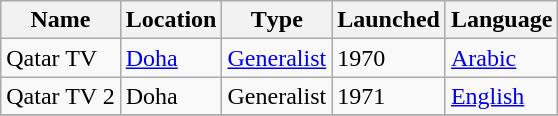<table class="wikitable">
<tr>
<th>Name</th>
<th>Location</th>
<th>Тype</th>
<th>Launched</th>
<th>Language</th>
</tr>
<tr>
<td>Qatar TV</td>
<td><a href='#'>Doha</a></td>
<td><a href='#'>Generalist</a></td>
<td>1970</td>
<td><a href='#'>Arabic</a></td>
</tr>
<tr>
<td>Qatar TV 2</td>
<td>Doha</td>
<td>Generalist</td>
<td>1971</td>
<td><a href='#'>English</a></td>
</tr>
<tr>
</tr>
</table>
